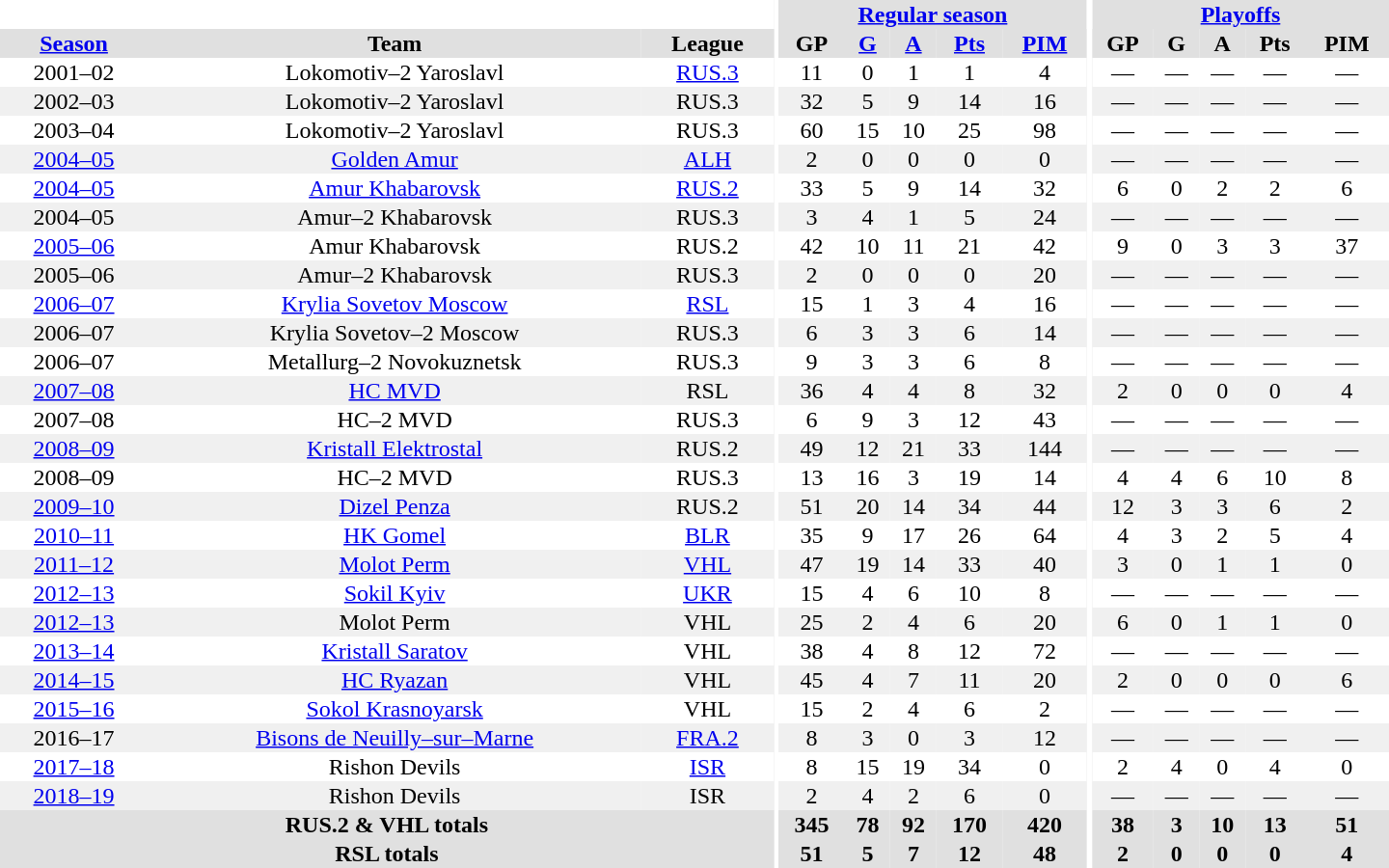<table border="0" cellpadding="1" cellspacing="0" style="text-align:center; width:60em">
<tr bgcolor="#e0e0e0">
<th colspan="3" bgcolor="#ffffff"></th>
<th rowspan="99" bgcolor="#ffffff"></th>
<th colspan="5"><a href='#'>Regular season</a></th>
<th rowspan="99" bgcolor="#ffffff"></th>
<th colspan="5"><a href='#'>Playoffs</a></th>
</tr>
<tr bgcolor="#e0e0e0">
<th><a href='#'>Season</a></th>
<th>Team</th>
<th>League</th>
<th>GP</th>
<th><a href='#'>G</a></th>
<th><a href='#'>A</a></th>
<th><a href='#'>Pts</a></th>
<th><a href='#'>PIM</a></th>
<th>GP</th>
<th>G</th>
<th>A</th>
<th>Pts</th>
<th>PIM</th>
</tr>
<tr>
<td>2001–02</td>
<td>Lokomotiv–2 Yaroslavl</td>
<td><a href='#'>RUS.3</a></td>
<td>11</td>
<td>0</td>
<td>1</td>
<td>1</td>
<td>4</td>
<td>—</td>
<td>—</td>
<td>—</td>
<td>—</td>
<td>—</td>
</tr>
<tr bgcolor="#f0f0f0">
<td>2002–03</td>
<td>Lokomotiv–2 Yaroslavl</td>
<td>RUS.3</td>
<td>32</td>
<td>5</td>
<td>9</td>
<td>14</td>
<td>16</td>
<td>—</td>
<td>—</td>
<td>—</td>
<td>—</td>
<td>—</td>
</tr>
<tr>
<td>2003–04</td>
<td>Lokomotiv–2 Yaroslavl</td>
<td>RUS.3</td>
<td>60</td>
<td>15</td>
<td>10</td>
<td>25</td>
<td>98</td>
<td>—</td>
<td>—</td>
<td>—</td>
<td>—</td>
<td>—</td>
</tr>
<tr bgcolor="#f0f0f0">
<td><a href='#'>2004–05</a></td>
<td><a href='#'>Golden Amur</a></td>
<td><a href='#'>ALH</a></td>
<td>2</td>
<td>0</td>
<td>0</td>
<td>0</td>
<td>0</td>
<td>—</td>
<td>—</td>
<td>—</td>
<td>—</td>
<td>—</td>
</tr>
<tr>
<td><a href='#'>2004–05</a></td>
<td><a href='#'>Amur Khabarovsk</a></td>
<td><a href='#'>RUS.2</a></td>
<td>33</td>
<td>5</td>
<td>9</td>
<td>14</td>
<td>32</td>
<td>6</td>
<td>0</td>
<td>2</td>
<td>2</td>
<td>6</td>
</tr>
<tr bgcolor="#f0f0f0">
<td>2004–05</td>
<td>Amur–2 Khabarovsk</td>
<td>RUS.3</td>
<td>3</td>
<td>4</td>
<td>1</td>
<td>5</td>
<td>24</td>
<td>—</td>
<td>—</td>
<td>—</td>
<td>—</td>
<td>—</td>
</tr>
<tr>
<td><a href='#'>2005–06</a></td>
<td>Amur Khabarovsk</td>
<td>RUS.2</td>
<td>42</td>
<td>10</td>
<td>11</td>
<td>21</td>
<td>42</td>
<td>9</td>
<td>0</td>
<td>3</td>
<td>3</td>
<td>37</td>
</tr>
<tr bgcolor="#f0f0f0">
<td>2005–06</td>
<td>Amur–2 Khabarovsk</td>
<td>RUS.3</td>
<td>2</td>
<td>0</td>
<td>0</td>
<td>0</td>
<td>20</td>
<td>—</td>
<td>—</td>
<td>—</td>
<td>—</td>
<td>—</td>
</tr>
<tr>
<td><a href='#'>2006–07</a></td>
<td><a href='#'>Krylia Sovetov Moscow</a></td>
<td><a href='#'>RSL</a></td>
<td>15</td>
<td>1</td>
<td>3</td>
<td>4</td>
<td>16</td>
<td>—</td>
<td>—</td>
<td>—</td>
<td>—</td>
<td>—</td>
</tr>
<tr bgcolor="#f0f0f0">
<td>2006–07</td>
<td>Krylia Sovetov–2 Moscow</td>
<td>RUS.3</td>
<td>6</td>
<td>3</td>
<td>3</td>
<td>6</td>
<td>14</td>
<td>—</td>
<td>—</td>
<td>—</td>
<td>—</td>
<td>—</td>
</tr>
<tr>
<td>2006–07</td>
<td>Metallurg–2 Novokuznetsk</td>
<td>RUS.3</td>
<td>9</td>
<td>3</td>
<td>3</td>
<td>6</td>
<td>8</td>
<td>—</td>
<td>—</td>
<td>—</td>
<td>—</td>
<td>—</td>
</tr>
<tr bgcolor="#f0f0f0">
<td><a href='#'>2007–08</a></td>
<td><a href='#'>HC MVD</a></td>
<td>RSL</td>
<td>36</td>
<td>4</td>
<td>4</td>
<td>8</td>
<td>32</td>
<td>2</td>
<td>0</td>
<td>0</td>
<td>0</td>
<td>4</td>
</tr>
<tr>
<td>2007–08</td>
<td>HC–2 MVD</td>
<td>RUS.3</td>
<td>6</td>
<td>9</td>
<td>3</td>
<td>12</td>
<td>43</td>
<td>—</td>
<td>—</td>
<td>—</td>
<td>—</td>
<td>—</td>
</tr>
<tr bgcolor="#f0f0f0">
<td><a href='#'>2008–09</a></td>
<td><a href='#'>Kristall Elektrostal</a></td>
<td>RUS.2</td>
<td>49</td>
<td>12</td>
<td>21</td>
<td>33</td>
<td>144</td>
<td>—</td>
<td>—</td>
<td>—</td>
<td>—</td>
<td>—</td>
</tr>
<tr>
<td>2008–09</td>
<td>HC–2 MVD</td>
<td>RUS.3</td>
<td>13</td>
<td>16</td>
<td>3</td>
<td>19</td>
<td>14</td>
<td>4</td>
<td>4</td>
<td>6</td>
<td>10</td>
<td>8</td>
</tr>
<tr bgcolor="#f0f0f0">
<td><a href='#'>2009–10</a></td>
<td><a href='#'>Dizel Penza</a></td>
<td>RUS.2</td>
<td>51</td>
<td>20</td>
<td>14</td>
<td>34</td>
<td>44</td>
<td>12</td>
<td>3</td>
<td>3</td>
<td>6</td>
<td>2</td>
</tr>
<tr>
<td><a href='#'>2010–11</a></td>
<td><a href='#'>HK Gomel</a></td>
<td><a href='#'>BLR</a></td>
<td>35</td>
<td>9</td>
<td>17</td>
<td>26</td>
<td>64</td>
<td>4</td>
<td>3</td>
<td>2</td>
<td>5</td>
<td>4</td>
</tr>
<tr bgcolor="#f0f0f0">
<td><a href='#'>2011–12</a></td>
<td><a href='#'>Molot Perm</a></td>
<td><a href='#'>VHL</a></td>
<td>47</td>
<td>19</td>
<td>14</td>
<td>33</td>
<td>40</td>
<td>3</td>
<td>0</td>
<td>1</td>
<td>1</td>
<td>0</td>
</tr>
<tr>
<td><a href='#'>2012–13</a></td>
<td><a href='#'>Sokil Kyiv</a></td>
<td><a href='#'>UKR</a></td>
<td>15</td>
<td>4</td>
<td>6</td>
<td>10</td>
<td>8</td>
<td>—</td>
<td>—</td>
<td>—</td>
<td>—</td>
<td>—</td>
</tr>
<tr bgcolor="#f0f0f0">
<td><a href='#'>2012–13</a></td>
<td>Molot Perm</td>
<td>VHL</td>
<td>25</td>
<td>2</td>
<td>4</td>
<td>6</td>
<td>20</td>
<td>6</td>
<td>0</td>
<td>1</td>
<td>1</td>
<td>0</td>
</tr>
<tr>
<td><a href='#'>2013–14</a></td>
<td><a href='#'>Kristall Saratov</a></td>
<td>VHL</td>
<td>38</td>
<td>4</td>
<td>8</td>
<td>12</td>
<td>72</td>
<td>—</td>
<td>—</td>
<td>—</td>
<td>—</td>
<td>—</td>
</tr>
<tr bgcolor="#f0f0f0">
<td><a href='#'>2014–15</a></td>
<td><a href='#'>HC Ryazan</a></td>
<td>VHL</td>
<td>45</td>
<td>4</td>
<td>7</td>
<td>11</td>
<td>20</td>
<td>2</td>
<td>0</td>
<td>0</td>
<td>0</td>
<td>6</td>
</tr>
<tr>
<td><a href='#'>2015–16</a></td>
<td><a href='#'>Sokol Krasnoyarsk</a></td>
<td>VHL</td>
<td>15</td>
<td>2</td>
<td>4</td>
<td>6</td>
<td>2</td>
<td>—</td>
<td>—</td>
<td>—</td>
<td>—</td>
<td>—</td>
</tr>
<tr bgcolor="#f0f0f0">
<td>2016–17</td>
<td><a href='#'>Bisons de Neuilly–sur–Marne</a></td>
<td><a href='#'>FRA.2</a></td>
<td>8</td>
<td>3</td>
<td>0</td>
<td>3</td>
<td>12</td>
<td>—</td>
<td>—</td>
<td>—</td>
<td>—</td>
<td>—</td>
</tr>
<tr>
<td><a href='#'>2017–18</a></td>
<td>Rishon Devils</td>
<td><a href='#'>ISR</a></td>
<td>8</td>
<td>15</td>
<td>19</td>
<td>34</td>
<td>0</td>
<td>2</td>
<td>4</td>
<td>0</td>
<td>4</td>
<td>0</td>
</tr>
<tr bgcolor="#f0f0f0">
<td><a href='#'>2018–19</a></td>
<td>Rishon Devils</td>
<td>ISR</td>
<td>2</td>
<td>4</td>
<td>2</td>
<td>6</td>
<td>0</td>
<td>—</td>
<td>—</td>
<td>—</td>
<td>—</td>
<td>—</td>
</tr>
<tr bgcolor="#e0e0e0">
<th colspan="3">RUS.2 & VHL totals</th>
<th>345</th>
<th>78</th>
<th>92</th>
<th>170</th>
<th>420</th>
<th>38</th>
<th>3</th>
<th>10</th>
<th>13</th>
<th>51</th>
</tr>
<tr bgcolor="#e0e0e0">
<th colspan="3">RSL totals</th>
<th>51</th>
<th>5</th>
<th>7</th>
<th>12</th>
<th>48</th>
<th>2</th>
<th>0</th>
<th>0</th>
<th>0</th>
<th>4</th>
</tr>
</table>
